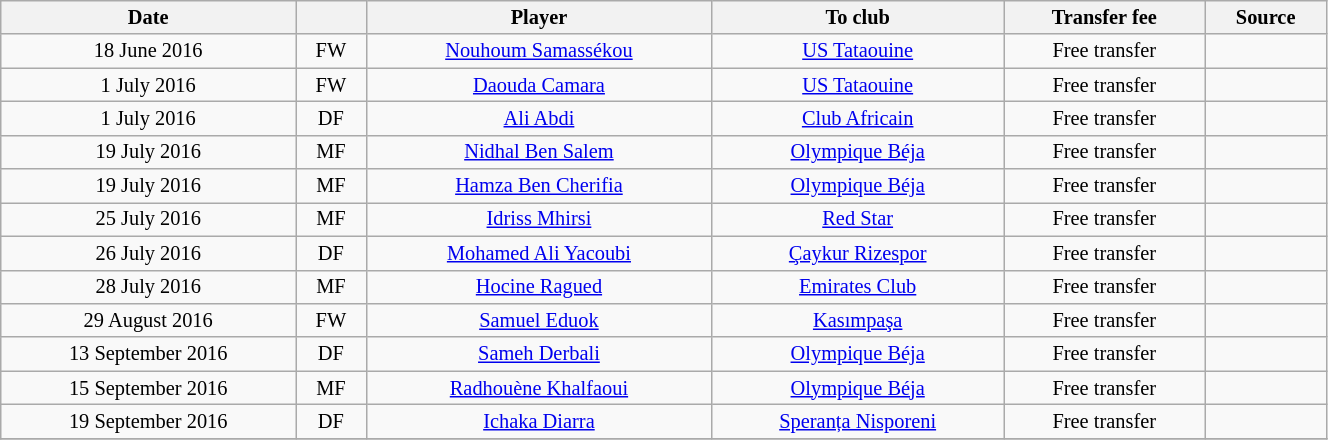<table class="wikitable sortable" style="width:70%; text-align:center; font-size:85%; text-align:centre;">
<tr>
<th><strong>Date</strong></th>
<th><strong></strong></th>
<th><strong>Player</strong></th>
<th><strong>To club</strong></th>
<th><strong>Transfer fee</strong></th>
<th><strong>Source</strong></th>
</tr>
<tr>
<td>18 June 2016</td>
<td>FW</td>
<td> <a href='#'>Nouhoum Samassékou</a></td>
<td><a href='#'>US Tataouine</a></td>
<td>Free transfer</td>
<td></td>
</tr>
<tr>
<td>1 July 2016</td>
<td>FW</td>
<td> <a href='#'>Daouda Camara</a></td>
<td><a href='#'>US Tataouine</a></td>
<td>Free transfer</td>
<td></td>
</tr>
<tr>
<td>1 July 2016</td>
<td>DF</td>
<td> <a href='#'>Ali Abdi</a></td>
<td><a href='#'>Club Africain</a></td>
<td>Free transfer</td>
<td></td>
</tr>
<tr>
<td>19 July 2016</td>
<td>MF</td>
<td> <a href='#'>Nidhal Ben Salem</a></td>
<td><a href='#'>Olympique Béja</a></td>
<td>Free transfer</td>
<td></td>
</tr>
<tr>
<td>19 July 2016</td>
<td>MF</td>
<td> <a href='#'>Hamza Ben Cherifia</a></td>
<td><a href='#'>Olympique Béja</a></td>
<td>Free transfer</td>
<td></td>
</tr>
<tr>
<td>25 July 2016</td>
<td>MF</td>
<td> <a href='#'>Idriss Mhirsi</a></td>
<td> <a href='#'>Red Star</a></td>
<td>Free transfer</td>
<td></td>
</tr>
<tr>
<td>26 July 2016</td>
<td>DF</td>
<td> <a href='#'>Mohamed Ali Yacoubi</a></td>
<td> <a href='#'>Çaykur Rizespor</a></td>
<td>Free transfer</td>
<td></td>
</tr>
<tr>
<td>28 July 2016</td>
<td>MF</td>
<td> <a href='#'>Hocine Ragued</a></td>
<td> <a href='#'>Emirates Club</a></td>
<td>Free transfer</td>
<td></td>
</tr>
<tr>
<td>29 August 2016</td>
<td>FW</td>
<td> <a href='#'>Samuel Eduok</a></td>
<td> <a href='#'>Kasımpaşa</a></td>
<td>Free transfer</td>
<td></td>
</tr>
<tr>
<td>13 September 2016</td>
<td>DF</td>
<td> <a href='#'>Sameh Derbali</a></td>
<td><a href='#'>Olympique Béja</a></td>
<td>Free transfer</td>
<td></td>
</tr>
<tr>
<td>15 September 2016</td>
<td>MF</td>
<td> <a href='#'>Radhouène Khalfaoui</a></td>
<td><a href='#'>Olympique Béja</a></td>
<td>Free transfer</td>
<td></td>
</tr>
<tr>
<td>19 September 2016</td>
<td>DF</td>
<td> <a href='#'>Ichaka Diarra</a></td>
<td> <a href='#'>Speranța Nisporeni</a></td>
<td>Free transfer</td>
<td></td>
</tr>
<tr>
</tr>
</table>
